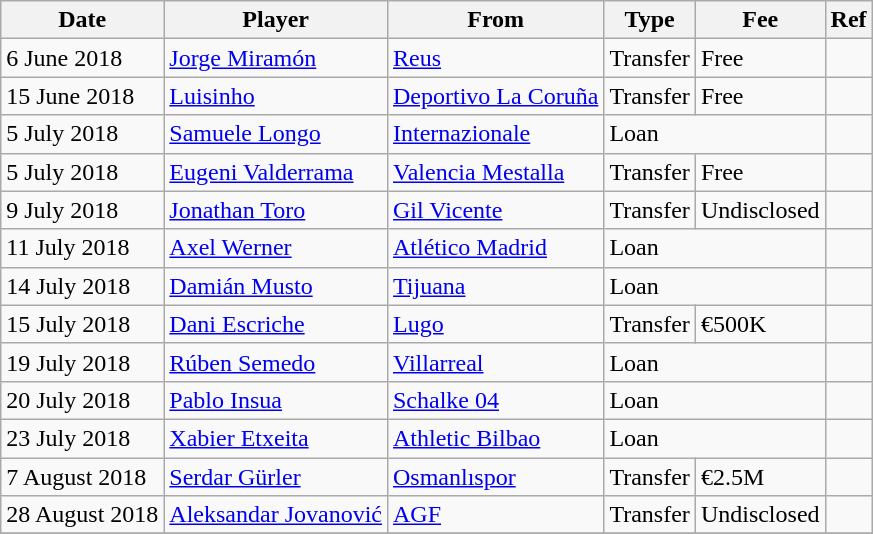<table class="wikitable">
<tr>
<th>Date</th>
<th>Player</th>
<th>From</th>
<th>Type</th>
<th>Fee</th>
<th>Ref</th>
</tr>
<tr>
<td>6 June 2018</td>
<td> <a href='#'>Jorge Miramón</a></td>
<td> <a href='#'>Reus</a></td>
<td>Transfer</td>
<td>Free</td>
<td></td>
</tr>
<tr>
<td>15 June 2018</td>
<td> <a href='#'>Luisinho</a></td>
<td> <a href='#'>Deportivo La Coruña</a></td>
<td>Transfer</td>
<td>Free</td>
<td></td>
</tr>
<tr>
<td>5 July 2018</td>
<td> <a href='#'>Samuele Longo</a></td>
<td> <a href='#'>Internazionale</a></td>
<td colspan=2>Loan</td>
<td></td>
</tr>
<tr>
<td>5 July 2018</td>
<td> <a href='#'>Eugeni Valderrama</a></td>
<td> <a href='#'>Valencia Mestalla</a></td>
<td>Transfer</td>
<td>Free</td>
<td></td>
</tr>
<tr>
<td>9 July 2018</td>
<td> <a href='#'>Jonathan Toro</a></td>
<td> <a href='#'>Gil Vicente</a></td>
<td>Transfer</td>
<td>Undisclosed</td>
<td></td>
</tr>
<tr>
<td>11 July 2018</td>
<td> <a href='#'>Axel Werner</a></td>
<td> <a href='#'>Atlético Madrid</a></td>
<td colspan=2>Loan</td>
<td></td>
</tr>
<tr>
<td>14 July 2018</td>
<td> <a href='#'>Damián Musto</a></td>
<td> <a href='#'>Tijuana</a></td>
<td colspan=2>Loan</td>
<td></td>
</tr>
<tr>
<td>15 July 2018</td>
<td> <a href='#'>Dani Escriche</a></td>
<td> <a href='#'>Lugo</a></td>
<td>Transfer</td>
<td>€500K</td>
<td></td>
</tr>
<tr>
<td>19 July 2018</td>
<td> <a href='#'>Rúben Semedo</a></td>
<td> <a href='#'>Villarreal</a></td>
<td colspan=2>Loan</td>
<td></td>
</tr>
<tr>
<td>20 July 2018</td>
<td> <a href='#'>Pablo Insua</a></td>
<td> <a href='#'>Schalke 04</a></td>
<td colspan=2>Loan</td>
<td></td>
</tr>
<tr>
<td>23 July 2018</td>
<td> <a href='#'>Xabier Etxeita</a></td>
<td> <a href='#'>Athletic Bilbao</a></td>
<td colspan=2>Loan</td>
<td></td>
</tr>
<tr>
<td>7 August 2018</td>
<td> <a href='#'>Serdar Gürler</a></td>
<td> <a href='#'>Osmanlıspor</a></td>
<td>Transfer</td>
<td>€2.5M</td>
<td></td>
</tr>
<tr>
<td>28 August 2018</td>
<td> <a href='#'>Aleksandar Jovanović</a></td>
<td> <a href='#'>AGF</a></td>
<td>Transfer</td>
<td>Undisclosed</td>
<td></td>
</tr>
<tr>
</tr>
</table>
